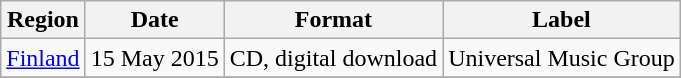<table class=wikitable>
<tr>
<th>Region</th>
<th>Date</th>
<th>Format</th>
<th>Label</th>
</tr>
<tr>
<td><a href='#'>Finland</a></td>
<td>15 May 2015</td>
<td>CD, digital download</td>
<td>Universal Music Group</td>
</tr>
<tr>
</tr>
</table>
